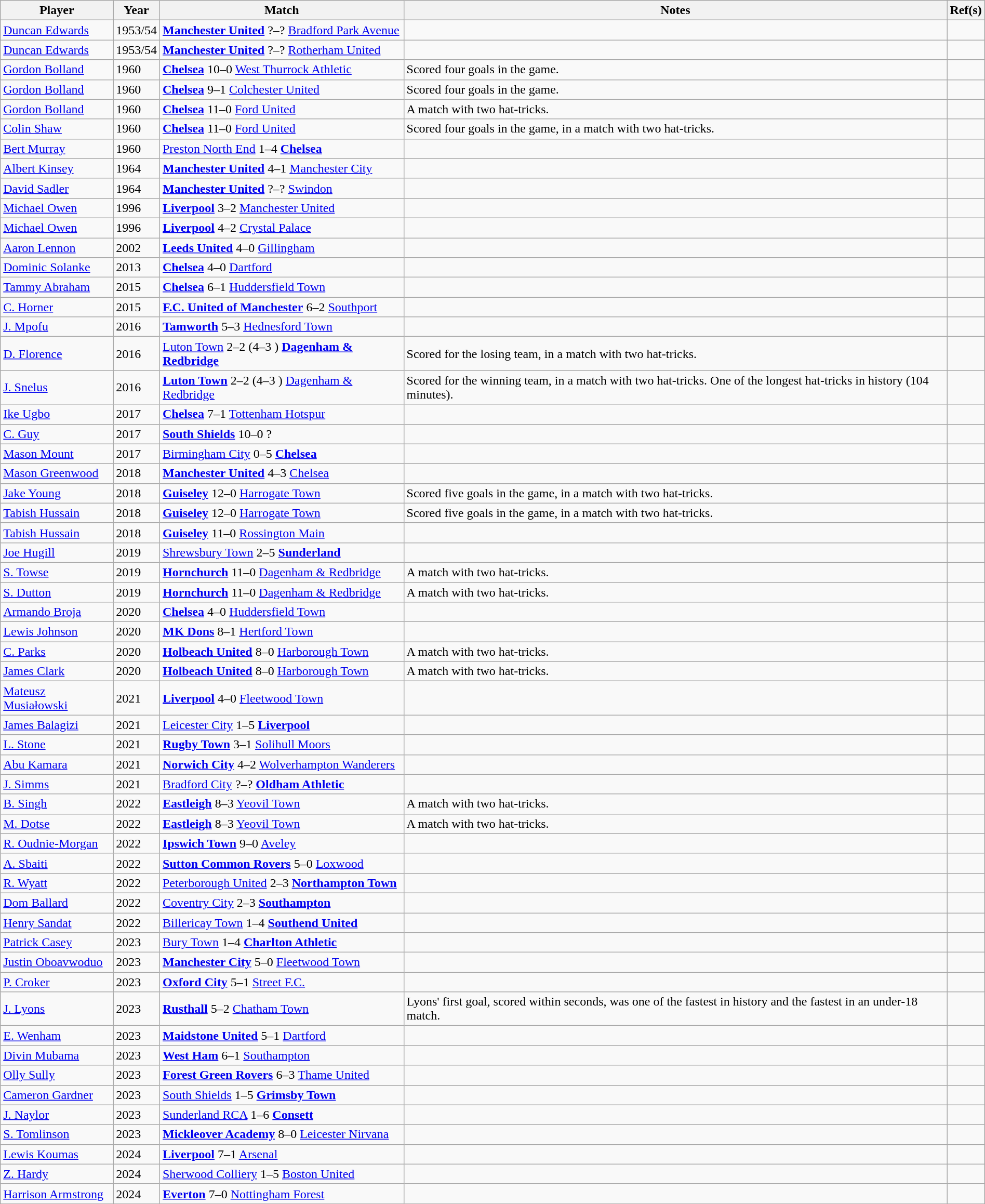<table class="wikitable sortable" width="100%">
<tr>
<th>Player</th>
<th>Year</th>
<th>Match</th>
<th>Notes</th>
<th>Ref(s)</th>
</tr>
<tr>
<td><a href='#'>Duncan Edwards</a></td>
<td>1953/54</td>
<td><strong><a href='#'>Manchester United</a></strong> ?–? <a href='#'>Bradford Park Avenue</a></td>
<td></td>
<td></td>
</tr>
<tr>
<td><a href='#'>Duncan Edwards</a></td>
<td>1953/54</td>
<td><strong><a href='#'>Manchester United</a></strong> ?–? <a href='#'>Rotherham United</a></td>
<td></td>
<td></td>
</tr>
<tr>
<td><a href='#'>Gordon Bolland</a></td>
<td>1960</td>
<td><strong><a href='#'>Chelsea</a></strong> 10–0 <a href='#'>West Thurrock Athletic</a></td>
<td>Scored four goals in the game.</td>
<td></td>
</tr>
<tr>
<td><a href='#'>Gordon Bolland</a></td>
<td>1960</td>
<td><strong><a href='#'>Chelsea</a></strong> 9–1 <a href='#'>Colchester United</a></td>
<td>Scored four goals in the game.</td>
<td></td>
</tr>
<tr>
<td><a href='#'>Gordon Bolland</a></td>
<td>1960</td>
<td><strong><a href='#'>Chelsea</a></strong> 11–0 <a href='#'>Ford United</a></td>
<td>A match with two hat-tricks.</td>
<td></td>
</tr>
<tr>
<td><a href='#'>Colin Shaw</a></td>
<td>1960</td>
<td><strong><a href='#'>Chelsea</a></strong> 11–0 <a href='#'>Ford United</a></td>
<td>Scored four goals in the game, in a match with two hat-tricks.</td>
<td></td>
</tr>
<tr>
<td><a href='#'>Bert Murray</a></td>
<td>1960</td>
<td><a href='#'>Preston North End</a> 1–4 <strong><a href='#'>Chelsea</a></strong></td>
<td></td>
<td></td>
</tr>
<tr>
<td><a href='#'>Albert Kinsey</a></td>
<td>1964</td>
<td><strong><a href='#'>Manchester United</a></strong> 4–1 <a href='#'>Manchester City</a></td>
<td></td>
<td></td>
</tr>
<tr>
<td><a href='#'>David Sadler</a></td>
<td>1964</td>
<td><strong><a href='#'>Manchester United</a></strong> ?–? <a href='#'>Swindon</a></td>
<td></td>
<td></td>
</tr>
<tr>
<td><a href='#'>Michael Owen</a></td>
<td>1996</td>
<td><strong><a href='#'>Liverpool</a></strong> 3–2 <a href='#'>Manchester United</a></td>
<td></td>
<td></td>
</tr>
<tr>
<td><a href='#'>Michael Owen</a></td>
<td>1996</td>
<td><strong><a href='#'>Liverpool</a></strong> 4–2 <a href='#'>Crystal Palace</a></td>
<td></td>
<td></td>
</tr>
<tr>
<td><a href='#'>Aaron Lennon</a></td>
<td>2002</td>
<td><strong><a href='#'>Leeds United</a></strong> 4–0 <a href='#'>Gillingham</a></td>
<td></td>
<td></td>
</tr>
<tr>
<td><a href='#'>Dominic Solanke</a></td>
<td>2013</td>
<td><strong><a href='#'>Chelsea</a></strong> 4–0 <a href='#'>Dartford</a></td>
<td></td>
<td></td>
</tr>
<tr>
<td><a href='#'>Tammy Abraham</a></td>
<td>2015</td>
<td><strong><a href='#'>Chelsea</a></strong> 6–1 <a href='#'>Huddersfield Town</a></td>
<td></td>
<td></td>
</tr>
<tr>
<td><a href='#'>C. Horner</a></td>
<td>2015</td>
<td><strong><a href='#'>F.C. United of Manchester</a></strong> 6–2 <a href='#'>Southport</a></td>
<td></td>
<td></td>
</tr>
<tr>
<td><a href='#'>J. Mpofu</a></td>
<td>2016</td>
<td><strong><a href='#'>Tamworth</a></strong> 5–3 <a href='#'>Hednesford Town</a></td>
<td></td>
<td></td>
</tr>
<tr>
<td><a href='#'>D. Florence</a></td>
<td>2016</td>
<td><a href='#'>Luton Town</a> 2–2 (4–3 ) <a href='#'><strong>Dagenham & Redbridge</strong></a></td>
<td>Scored for the losing team, in a match with two hat-tricks.</td>
<td></td>
</tr>
<tr>
<td><a href='#'>J. Snelus</a></td>
<td>2016</td>
<td><strong><a href='#'>Luton Town</a></strong> 2–2 (4–3 ) <a href='#'>Dagenham & Redbridge</a></td>
<td>Scored for the winning team, in a match with two hat-tricks. One of the longest hat-tricks in history (104 minutes).</td>
<td></td>
</tr>
<tr>
<td><a href='#'>Ike Ugbo</a></td>
<td>2017</td>
<td><strong><a href='#'>Chelsea</a></strong> 7–1 <a href='#'>Tottenham Hotspur</a></td>
<td></td>
<td></td>
</tr>
<tr>
<td><a href='#'>C. Guy</a></td>
<td>2017</td>
<td><strong><a href='#'>South Shields</a></strong> 10–0 ?</td>
<td></td>
<td></td>
</tr>
<tr>
<td><a href='#'>Mason Mount</a></td>
<td>2017</td>
<td><a href='#'>Birmingham City</a> 0–5 <strong><a href='#'>Chelsea</a></strong></td>
<td></td>
<td></td>
</tr>
<tr>
<td><a href='#'>Mason Greenwood</a></td>
<td>2018</td>
<td><strong><a href='#'>Manchester United</a></strong> 4–3 <a href='#'>Chelsea</a></td>
<td></td>
<td></td>
</tr>
<tr>
<td><a href='#'>Jake Young</a></td>
<td>2018</td>
<td><strong><a href='#'>Guiseley</a></strong> 12–0 <a href='#'>Harrogate Town</a></td>
<td>Scored five goals in the game, in a match with two hat-tricks.</td>
<td></td>
</tr>
<tr>
<td><a href='#'>Tabish Hussain</a></td>
<td>2018</td>
<td><strong><a href='#'>Guiseley</a></strong> 12–0 <a href='#'>Harrogate Town</a></td>
<td>Scored five goals in the game, in a match with two hat-tricks.</td>
<td></td>
</tr>
<tr>
<td><a href='#'>Tabish Hussain</a></td>
<td>2018</td>
<td><strong><a href='#'>Guiseley</a></strong> 11–0 <a href='#'>Rossington Main</a></td>
<td></td>
<td></td>
</tr>
<tr>
<td><a href='#'>Joe Hugill</a></td>
<td>2019</td>
<td><a href='#'>Shrewsbury Town</a> 2–5 <strong><a href='#'>Sunderland</a></strong></td>
<td></td>
<td></td>
</tr>
<tr>
<td><a href='#'>S. Towse</a></td>
<td>2019</td>
<td><strong><a href='#'>Hornchurch</a></strong> 11–0 <a href='#'>Dagenham & Redbridge</a></td>
<td>A match with two hat-tricks.</td>
<td></td>
</tr>
<tr>
<td><a href='#'>S. Dutton</a></td>
<td>2019</td>
<td><strong><a href='#'>Hornchurch</a></strong> 11–0 <a href='#'>Dagenham & Redbridge</a></td>
<td>A match with two hat-tricks.</td>
<td></td>
</tr>
<tr>
<td><a href='#'>Armando Broja</a></td>
<td>2020</td>
<td><strong><a href='#'>Chelsea</a></strong> 4–0 <a href='#'>Huddersfield Town</a></td>
<td></td>
<td></td>
</tr>
<tr>
<td><a href='#'>Lewis Johnson</a></td>
<td>2020</td>
<td><strong><a href='#'>MK Dons</a></strong> 8–1 <a href='#'>Hertford Town</a></td>
<td></td>
<td></td>
</tr>
<tr>
<td><a href='#'>C. Parks</a></td>
<td>2020</td>
<td><strong><a href='#'>Holbeach United</a></strong> 8–0 <a href='#'>Harborough Town</a></td>
<td>A match with two hat-tricks.</td>
<td></td>
</tr>
<tr>
<td><a href='#'>James Clark</a></td>
<td>2020</td>
<td><strong><a href='#'>Holbeach United</a></strong> 8–0 <a href='#'>Harborough Town</a></td>
<td>A match with two hat-tricks.</td>
<td></td>
</tr>
<tr>
<td><a href='#'>Mateusz Musiałowski</a></td>
<td>2021</td>
<td><strong><a href='#'>Liverpool</a></strong> 4–0 <a href='#'>Fleetwood Town</a></td>
<td></td>
<td></td>
</tr>
<tr>
<td><a href='#'>James Balagizi</a></td>
<td>2021</td>
<td><a href='#'>Leicester City</a> 1–5 <strong><a href='#'>Liverpool</a></strong></td>
<td></td>
<td></td>
</tr>
<tr>
<td><a href='#'>L. Stone</a></td>
<td>2021</td>
<td><strong><a href='#'>Rugby Town</a></strong> 3–1 <a href='#'>Solihull Moors</a></td>
<td></td>
<td></td>
</tr>
<tr>
<td><a href='#'>Abu Kamara</a></td>
<td>2021</td>
<td><strong><a href='#'>Norwich City</a></strong> 4–2 <a href='#'>Wolverhampton Wanderers</a></td>
<td></td>
<td></td>
</tr>
<tr>
<td><a href='#'>J. Simms</a></td>
<td>2021</td>
<td><a href='#'>Bradford City</a> ?–? <strong><a href='#'>Oldham Athletic</a></strong></td>
<td></td>
<td></td>
</tr>
<tr>
<td><a href='#'>B. Singh</a></td>
<td>2022</td>
<td><strong><a href='#'>Eastleigh</a></strong> 8–3 <a href='#'>Yeovil Town</a></td>
<td>A match with two hat-tricks.</td>
<td></td>
</tr>
<tr>
<td><a href='#'>M. Dotse</a></td>
<td>2022</td>
<td><strong><a href='#'>Eastleigh</a></strong> 8–3 <a href='#'>Yeovil Town</a></td>
<td>A match with two hat-tricks.</td>
<td></td>
</tr>
<tr>
<td><a href='#'>R. Oudnie-Morgan</a></td>
<td>2022</td>
<td><strong><a href='#'>Ipswich Town</a></strong> 9–0 <a href='#'>Aveley</a></td>
<td></td>
<td></td>
</tr>
<tr>
<td><a href='#'>A. Sbaiti</a></td>
<td>2022</td>
<td><strong><a href='#'>Sutton Common Rovers</a></strong> 5–0 <a href='#'>Loxwood</a></td>
<td></td>
<td></td>
</tr>
<tr>
<td><a href='#'>R. Wyatt</a></td>
<td>2022</td>
<td><a href='#'>Peterborough United</a> 2–3 <strong><a href='#'>Northampton Town</a></strong></td>
<td></td>
<td></td>
</tr>
<tr>
<td><a href='#'>Dom Ballard</a></td>
<td>2022</td>
<td><a href='#'>Coventry City</a> 2–3 <strong><a href='#'>Southampton</a></strong></td>
<td></td>
<td></td>
</tr>
<tr>
<td><a href='#'>Henry Sandat</a></td>
<td>2022</td>
<td><a href='#'>Billericay Town</a> 1–4 <strong><a href='#'>Southend United</a></strong></td>
<td></td>
<td></td>
</tr>
<tr>
<td><a href='#'>Patrick Casey</a></td>
<td>2023</td>
<td><a href='#'>Bury Town</a> 1–4 <strong><a href='#'>Charlton Athletic</a></strong></td>
<td></td>
<td></td>
</tr>
<tr>
<td><a href='#'>Justin Oboavwoduo</a></td>
<td>2023</td>
<td><strong><a href='#'>Manchester City</a></strong> 5–0 <a href='#'>Fleetwood Town</a></td>
<td></td>
<td></td>
</tr>
<tr>
<td><a href='#'>P. Croker</a></td>
<td>2023</td>
<td><strong><a href='#'>Oxford City</a></strong> 5–1 <a href='#'>Street F.C.</a></td>
<td></td>
<td></td>
</tr>
<tr>
<td><a href='#'>J. Lyons</a></td>
<td>2023</td>
<td><strong><a href='#'>Rusthall</a></strong> 5–2 <a href='#'>Chatham Town</a></td>
<td>Lyons' first goal, scored within seconds, was one of the fastest in history and the fastest in an under-18 match.</td>
<td></td>
</tr>
<tr>
<td><a href='#'>E. Wenham</a></td>
<td>2023</td>
<td><strong><a href='#'>Maidstone United</a></strong> 5–1 <a href='#'>Dartford</a></td>
<td></td>
<td></td>
</tr>
<tr>
<td><a href='#'>Divin Mubama</a></td>
<td>2023</td>
<td><strong><a href='#'>West Ham</a></strong> 6–1 <a href='#'>Southampton</a></td>
<td></td>
<td></td>
</tr>
<tr>
<td><a href='#'>Olly Sully</a></td>
<td>2023</td>
<td><strong><a href='#'>Forest Green Rovers</a></strong> 6–3 <a href='#'>Thame United</a></td>
<td></td>
<td></td>
</tr>
<tr>
<td><a href='#'>Cameron Gardner</a></td>
<td>2023</td>
<td><a href='#'>South Shields</a> 1–5 <strong><a href='#'>Grimsby Town</a></strong></td>
<td></td>
<td></td>
</tr>
<tr>
<td><a href='#'>J. Naylor</a></td>
<td>2023</td>
<td><a href='#'>Sunderland RCA</a> 1–6 <strong><a href='#'>Consett</a></strong></td>
<td></td>
<td></td>
</tr>
<tr>
<td><a href='#'>S. Tomlinson</a></td>
<td>2023</td>
<td><strong><a href='#'>Mickleover Academy</a></strong> 8–0 <a href='#'>Leicester Nirvana</a></td>
<td></td>
<td></td>
</tr>
<tr>
<td><a href='#'>Lewis Koumas</a></td>
<td>2024</td>
<td><strong><a href='#'>Liverpool</a></strong> 7–1 <a href='#'>Arsenal</a></td>
<td></td>
<td></td>
</tr>
<tr>
<td><a href='#'>Z. Hardy</a></td>
<td>2024</td>
<td><a href='#'>Sherwood Colliery</a> 1–5 <a href='#'>Boston United</a></td>
<td></td>
<td></td>
</tr>
<tr>
<td><a href='#'>Harrison Armstrong</a></td>
<td>2024</td>
<td><a href='#'><strong>Everton</strong></a> 7–0 <a href='#'>Nottingham Forest</a></td>
<td></td>
<td></td>
</tr>
</table>
